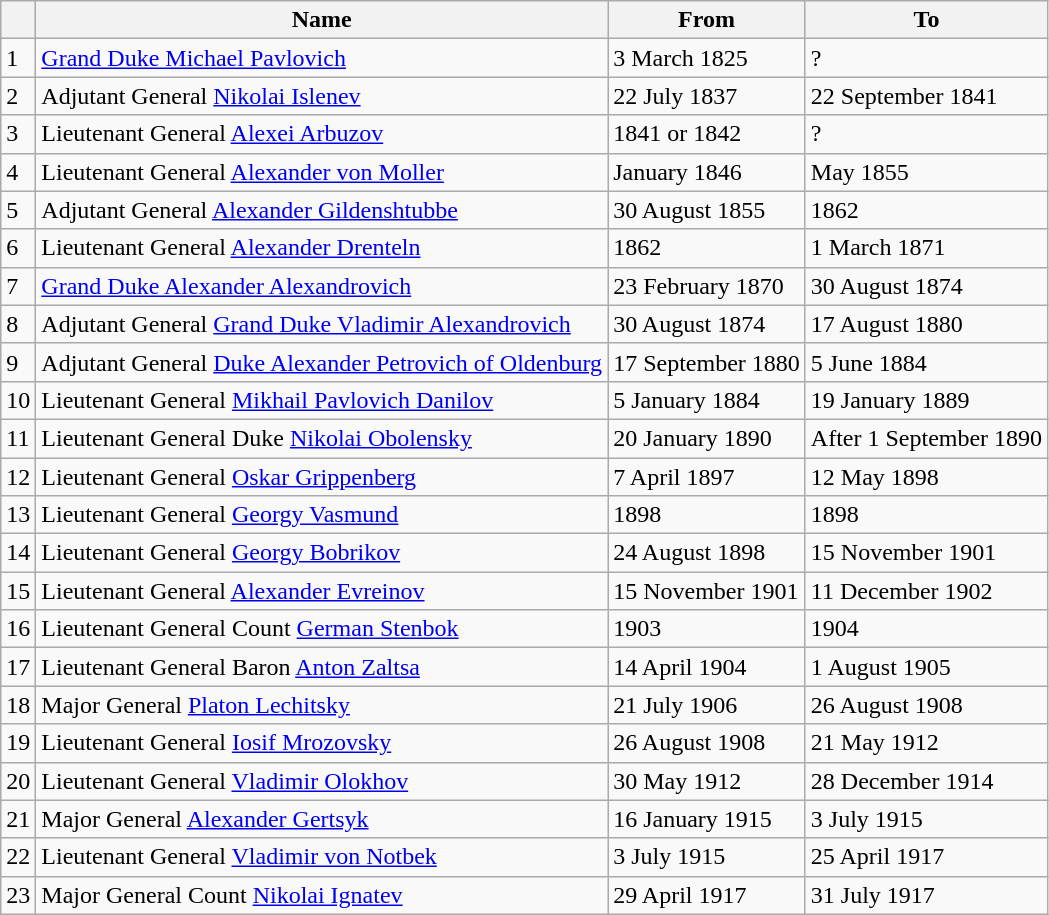<table class=wikitable>
<tr>
<th></th>
<th>Name</th>
<th>From</th>
<th>To</th>
</tr>
<tr>
<td>1</td>
<td><a href='#'>Grand Duke Michael Pavlovich</a></td>
<td>3 March 1825</td>
<td>?</td>
</tr>
<tr>
<td>2</td>
<td>Adjutant General <a href='#'>Nikolai Islenev</a></td>
<td>22 July 1837</td>
<td>22 September 1841</td>
</tr>
<tr>
<td>3</td>
<td>Lieutenant General <a href='#'>Alexei Arbuzov</a></td>
<td>1841 or 1842</td>
<td>?</td>
</tr>
<tr>
<td>4</td>
<td>Lieutenant General <a href='#'>Alexander von Moller</a></td>
<td>January 1846</td>
<td>May 1855</td>
</tr>
<tr>
<td>5</td>
<td>Adjutant General <a href='#'>Alexander Gildenshtubbe</a></td>
<td>30 August 1855</td>
<td>1862</td>
</tr>
<tr>
<td>6</td>
<td>Lieutenant General <a href='#'>Alexander Drenteln</a></td>
<td>1862</td>
<td>1 March 1871</td>
</tr>
<tr>
<td>7</td>
<td><a href='#'>Grand Duke Alexander Alexandrovich</a></td>
<td>23 February 1870</td>
<td>30 August 1874</td>
</tr>
<tr>
<td>8</td>
<td>Adjutant General <a href='#'>Grand Duke Vladimir Alexandrovich</a></td>
<td>30 August 1874</td>
<td>17 August 1880</td>
</tr>
<tr>
<td>9</td>
<td>Adjutant General <a href='#'>Duke Alexander Petrovich of Oldenburg</a></td>
<td>17 September 1880</td>
<td>5 June 1884</td>
</tr>
<tr>
<td>10</td>
<td>Lieutenant General <a href='#'>Mikhail Pavlovich Danilov</a></td>
<td>5 January 1884</td>
<td>19 January 1889</td>
</tr>
<tr>
<td>11</td>
<td>Lieutenant General Duke <a href='#'>Nikolai Obolensky</a></td>
<td>20 January 1890</td>
<td>After 1 September 1890</td>
</tr>
<tr>
<td>12</td>
<td>Lieutenant General <a href='#'>Oskar Grippenberg</a></td>
<td>7 April 1897</td>
<td>12 May 1898</td>
</tr>
<tr>
<td>13</td>
<td>Lieutenant General <a href='#'>Georgy Vasmund</a></td>
<td>1898</td>
<td>1898</td>
</tr>
<tr>
<td>14</td>
<td>Lieutenant General <a href='#'>Georgy Bobrikov</a></td>
<td>24 August 1898</td>
<td>15 November 1901</td>
</tr>
<tr>
<td>15</td>
<td>Lieutenant General <a href='#'>Alexander Evreinov</a></td>
<td>15 November 1901</td>
<td>11 December 1902</td>
</tr>
<tr>
<td>16</td>
<td>Lieutenant General Count <a href='#'>German Stenbok</a></td>
<td>1903</td>
<td>1904</td>
</tr>
<tr>
<td>17</td>
<td>Lieutenant General Baron <a href='#'>Anton Zaltsa</a></td>
<td>14 April 1904</td>
<td>1 August 1905</td>
</tr>
<tr>
<td>18</td>
<td>Major General <a href='#'>Platon Lechitsky</a></td>
<td>21 July 1906</td>
<td>26 August 1908</td>
</tr>
<tr>
<td>19</td>
<td>Lieutenant General <a href='#'>Iosif Mrozovsky</a></td>
<td>26 August 1908</td>
<td>21 May 1912</td>
</tr>
<tr>
<td>20</td>
<td>Lieutenant General <a href='#'>Vladimir Olokhov</a></td>
<td>30 May 1912</td>
<td>28 December 1914</td>
</tr>
<tr>
<td>21</td>
<td>Major General <a href='#'>Alexander Gertsyk</a></td>
<td>16 January 1915</td>
<td>3 July 1915</td>
</tr>
<tr>
<td>22</td>
<td>Lieutenant General <a href='#'>Vladimir von Notbek</a></td>
<td>3 July 1915</td>
<td>25 April 1917</td>
</tr>
<tr>
<td>23</td>
<td>Major General Count <a href='#'>Nikolai Ignatev</a></td>
<td>29 April 1917</td>
<td>31 July 1917</td>
</tr>
</table>
